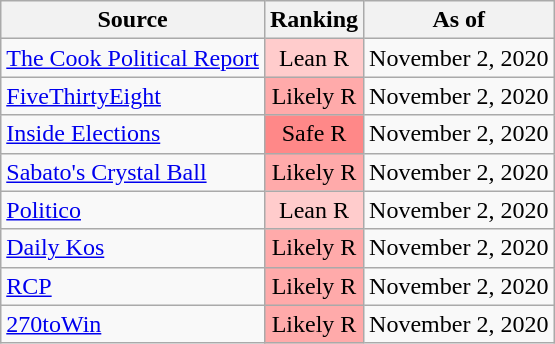<table class="wikitable" style="text-align:center">
<tr>
<th>Source</th>
<th>Ranking</th>
<th>As of</th>
</tr>
<tr>
<td align=left><a href='#'>The Cook Political Report</a></td>
<td style="background:#fcc" data-sort-value=2>Lean R</td>
<td>November 2, 2020</td>
</tr>
<tr>
<td align=left><a href='#'>FiveThirtyEight</a></td>
<td style="background:#faa" data-sort-value=3>Likely R</td>
<td>November 2, 2020</td>
</tr>
<tr>
<td align=left><a href='#'>Inside Elections</a></td>
<td style="background:#f88" data-sort-value=4>Safe R</td>
<td>November 2, 2020</td>
</tr>
<tr>
<td align=left><a href='#'>Sabato's Crystal Ball</a></td>
<td style="background:#faa" data-sort-value=3>Likely R</td>
<td>November 2, 2020</td>
</tr>
<tr>
<td align=left><a href='#'>Politico</a></td>
<td style="background:#fcc" data-sort-value=2>Lean R</td>
<td>November 2, 2020</td>
</tr>
<tr>
<td align=left><a href='#'>Daily Kos</a></td>
<td style="background:#faa" data-sort-value=3>Likely R</td>
<td>November 2, 2020</td>
</tr>
<tr>
<td align=left><a href='#'>RCP</a></td>
<td style="background:#faa" data-sort-value=3>Likely R</td>
<td>November 2, 2020</td>
</tr>
<tr>
<td align=left><a href='#'>270toWin</a></td>
<td style="background:#faa" data-sort-value=3>Likely R</td>
<td>November 2, 2020</td>
</tr>
</table>
